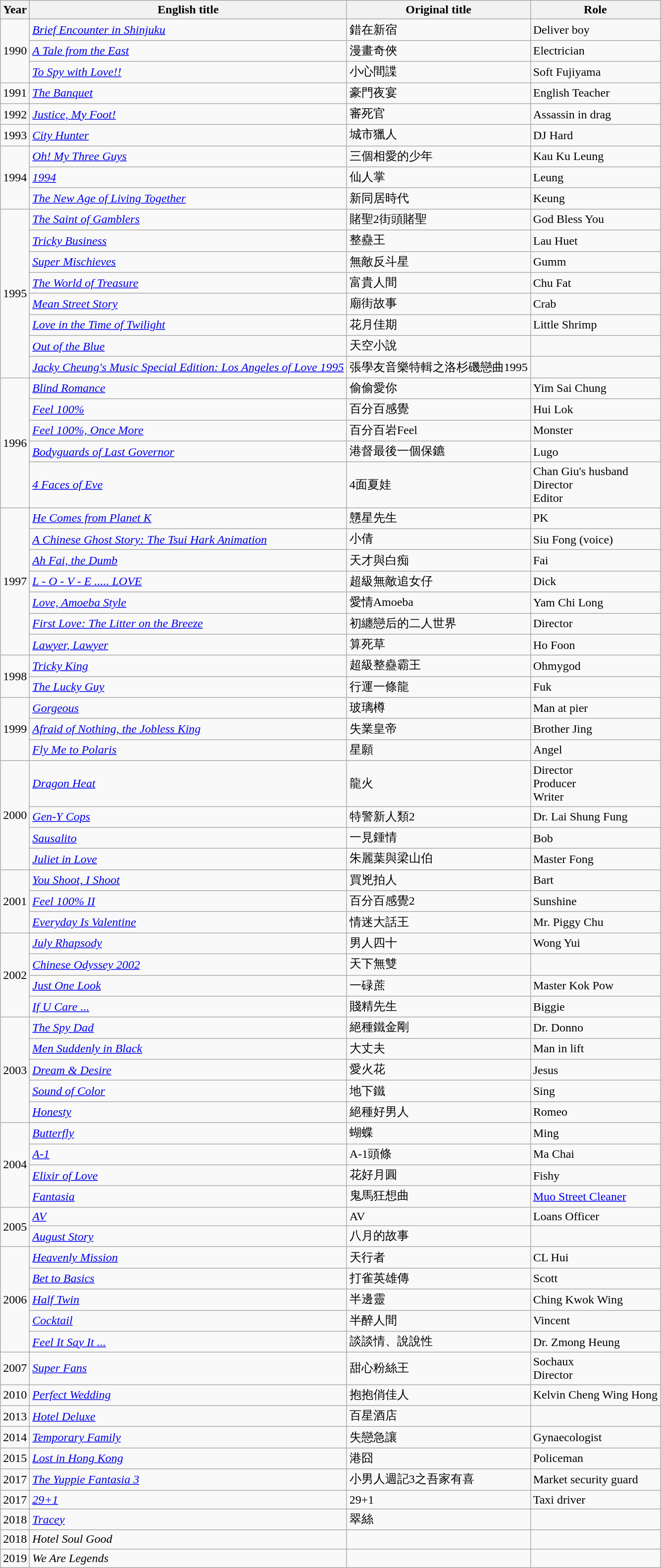<table class="wikitable sortable">
<tr>
<th>Year</th>
<th>English title</th>
<th>Original title</th>
<th>Role</th>
</tr>
<tr>
<td rowspan="3">1990</td>
<td><em><a href='#'>Brief Encounter in Shinjuku</a></em></td>
<td>錯在新宿</td>
<td>Deliver boy</td>
</tr>
<tr>
<td><em><a href='#'>A Tale from the East</a></em></td>
<td>漫畫奇俠</td>
<td>Electrician</td>
</tr>
<tr>
<td><em><a href='#'>To Spy with Love!!</a></em></td>
<td>小心間諜</td>
<td>Soft Fujiyama</td>
</tr>
<tr>
<td>1991</td>
<td><em><a href='#'>The Banquet</a></em></td>
<td>豪門夜宴</td>
<td>English Teacher</td>
</tr>
<tr>
<td>1992</td>
<td><em><a href='#'>Justice, My Foot!</a></em></td>
<td>審死官</td>
<td>Assassin in drag</td>
</tr>
<tr>
<td>1993</td>
<td><em><a href='#'>City Hunter</a></em></td>
<td>城市獵人</td>
<td>DJ Hard</td>
</tr>
<tr>
<td rowspan="3">1994</td>
<td><em><a href='#'>Oh! My Three Guys</a></em></td>
<td>三個相愛的少年</td>
<td>Kau Ku Leung</td>
</tr>
<tr>
<td><em><a href='#'>1994</a></em></td>
<td>仙人掌</td>
<td>Leung</td>
</tr>
<tr>
<td><em><a href='#'>The New Age of Living Together</a></em></td>
<td>新同居時代</td>
<td>Keung</td>
</tr>
<tr>
<td rowspan="8">1995</td>
<td><em><a href='#'>The Saint of Gamblers</a></em></td>
<td>賭聖2街頭賭聖</td>
<td>God Bless You</td>
</tr>
<tr>
<td><em><a href='#'>Tricky Business</a></em></td>
<td>整蠱王</td>
<td>Lau Huet</td>
</tr>
<tr>
<td><em><a href='#'>Super Mischieves</a></em></td>
<td>無敵反斗星</td>
<td>Gumm</td>
</tr>
<tr>
<td><em><a href='#'>The World of Treasure</a></em></td>
<td>富貴人間</td>
<td>Chu Fat</td>
</tr>
<tr>
<td><em><a href='#'>Mean Street Story</a></em></td>
<td>廟街故事</td>
<td>Crab</td>
</tr>
<tr>
<td><em><a href='#'>Love in the Time of Twilight</a></em></td>
<td>花月佳期</td>
<td>Little Shrimp</td>
</tr>
<tr>
<td><em><a href='#'>Out of the Blue</a></em></td>
<td>天空小說</td>
<td></td>
</tr>
<tr>
<td><em><a href='#'>Jacky Cheung's Music Special Edition: Los Angeles of Love 1995</a></em></td>
<td>張學友音樂特輯之洛杉磯戀曲1995</td>
<td></td>
</tr>
<tr>
<td rowspan="5">1996</td>
<td><em><a href='#'>Blind Romance</a></em></td>
<td>偷偷愛你</td>
<td>Yim Sai Chung</td>
</tr>
<tr>
<td><em><a href='#'>Feel 100%</a></em></td>
<td>百分百感覺</td>
<td>Hui Lok</td>
</tr>
<tr>
<td><em><a href='#'>Feel 100%, Once More</a></em></td>
<td>百分百岩Feel</td>
<td>Monster</td>
</tr>
<tr>
<td><em><a href='#'>Bodyguards of Last Governor</a></em></td>
<td>港督最後一個保鑣</td>
<td>Lugo</td>
</tr>
<tr>
<td><em><a href='#'>4 Faces of Eve</a></em></td>
<td>4面夏娃</td>
<td>Chan Giu's husband<br>Director<br>Editor</td>
</tr>
<tr>
<td rowspan="7">1997</td>
<td><em><a href='#'>He Comes from Planet K</a></em></td>
<td>戇星先生</td>
<td>PK</td>
</tr>
<tr>
<td><em><a href='#'>A Chinese Ghost Story: The Tsui Hark Animation</a></em></td>
<td>小倩</td>
<td>Siu Fong (voice)</td>
</tr>
<tr>
<td><em><a href='#'>Ah Fai, the Dumb</a></em></td>
<td>天才與白痴</td>
<td>Fai</td>
</tr>
<tr>
<td><em><a href='#'>L - O - V - E ..... LOVE</a></em></td>
<td>超級無敵追女仔</td>
<td>Dick</td>
</tr>
<tr>
<td><em><a href='#'>Love, Amoeba Style</a></em></td>
<td>愛情Amoeba</td>
<td>Yam Chi Long</td>
</tr>
<tr>
<td><em><a href='#'>First Love: The Litter on the Breeze</a></em></td>
<td>初纏戀后的二人世界</td>
<td>Director</td>
</tr>
<tr>
<td><em><a href='#'>Lawyer, Lawyer</a></em></td>
<td>算死草</td>
<td>Ho Foon</td>
</tr>
<tr>
<td rowspan="2">1998</td>
<td><em><a href='#'>Tricky King</a></em></td>
<td>超級整蠱霸王</td>
<td>Ohmygod</td>
</tr>
<tr>
<td><em><a href='#'>The Lucky Guy</a></em></td>
<td>行運一條龍</td>
<td>Fuk</td>
</tr>
<tr>
<td rowspan="3">1999</td>
<td><em><a href='#'>Gorgeous</a></em></td>
<td>玻璃樽</td>
<td>Man at pier</td>
</tr>
<tr>
<td><em><a href='#'>Afraid of Nothing, the Jobless King</a></em></td>
<td>失業皇帝</td>
<td>Brother Jing</td>
</tr>
<tr>
<td><em><a href='#'>Fly Me to Polaris</a></em></td>
<td>星願</td>
<td>Angel</td>
</tr>
<tr>
<td rowspan="4">2000</td>
<td><em><a href='#'>Dragon Heat</a></em></td>
<td>龍火</td>
<td>Director<br>Producer<br>Writer</td>
</tr>
<tr>
<td><em><a href='#'>Gen-Y Cops</a></em></td>
<td>特警新人類2</td>
<td>Dr. Lai Shung Fung</td>
</tr>
<tr>
<td><em><a href='#'>Sausalito</a></em></td>
<td>一見鍾情</td>
<td>Bob</td>
</tr>
<tr>
<td><em><a href='#'>Juliet in Love</a></em></td>
<td>朱麗葉與梁山伯</td>
<td>Master Fong</td>
</tr>
<tr>
<td rowspan="3">2001</td>
<td><em><a href='#'>You Shoot, I Shoot</a></em></td>
<td>買兇拍人</td>
<td>Bart</td>
</tr>
<tr>
<td><em><a href='#'>Feel 100% II</a></em></td>
<td>百分百感覺2</td>
<td>Sunshine</td>
</tr>
<tr>
<td><em><a href='#'>Everyday Is Valentine</a></em></td>
<td>情迷大話王</td>
<td>Mr. Piggy Chu</td>
</tr>
<tr>
<td rowspan="4">2002</td>
<td><em><a href='#'>July Rhapsody</a></em></td>
<td>男人四十</td>
<td>Wong Yui</td>
</tr>
<tr>
<td><em><a href='#'>Chinese Odyssey 2002</a></em></td>
<td>天下無雙</td>
<td></td>
</tr>
<tr>
<td><em><a href='#'>Just One Look</a></em></td>
<td>一碌蔗</td>
<td>Master Kok Pow</td>
</tr>
<tr>
<td><em><a href='#'>If U Care ...</a></em></td>
<td>賤精先生</td>
<td>Biggie</td>
</tr>
<tr>
<td rowspan="5">2003</td>
<td><em><a href='#'>The Spy Dad</a></em></td>
<td>絕種鐵金剛</td>
<td>Dr. Donno</td>
</tr>
<tr>
<td><em><a href='#'>Men Suddenly in Black</a></em></td>
<td>大丈夫</td>
<td>Man in lift</td>
</tr>
<tr>
<td><em><a href='#'>Dream & Desire</a></em></td>
<td>愛火花</td>
<td>Jesus</td>
</tr>
<tr>
<td><em><a href='#'>Sound of Color</a></em></td>
<td>地下鐵</td>
<td>Sing</td>
</tr>
<tr>
<td><em><a href='#'>Honesty</a></em></td>
<td>絕種好男人</td>
<td>Romeo</td>
</tr>
<tr>
<td rowspan="4">2004</td>
<td><em><a href='#'>Butterfly</a></em></td>
<td>蝴蝶</td>
<td>Ming</td>
</tr>
<tr>
<td><em><a href='#'>A-1</a></em></td>
<td>A-1頭條</td>
<td>Ma Chai</td>
</tr>
<tr>
<td><em><a href='#'>Elixir of Love</a></em></td>
<td>花好月圓</td>
<td>Fishy</td>
</tr>
<tr>
<td><em><a href='#'>Fantasia</a></em></td>
<td>鬼馬狂想曲</td>
<td><a href='#'>Muo Street Cleaner</a></td>
</tr>
<tr>
<td rowspan="2">2005</td>
<td><em><a href='#'>AV</a></em></td>
<td>AV</td>
<td>Loans Officer</td>
</tr>
<tr>
<td><em><a href='#'>August Story</a></em></td>
<td>八月的故事</td>
<td></td>
</tr>
<tr>
<td rowspan="5">2006</td>
<td><em><a href='#'>Heavenly Mission</a></em></td>
<td>天行者</td>
<td>CL Hui</td>
</tr>
<tr>
<td><em><a href='#'>Bet to Basics</a></em></td>
<td>打雀英雄傳</td>
<td>Scott</td>
</tr>
<tr>
<td><em><a href='#'>Half Twin</a></em></td>
<td>半邊靈</td>
<td>Ching Kwok Wing</td>
</tr>
<tr>
<td><em><a href='#'>Cocktail</a></em></td>
<td>半醉人間</td>
<td>Vincent</td>
</tr>
<tr>
<td><em><a href='#'>Feel It Say It ...</a></em></td>
<td>談談情、說說性</td>
<td>Dr. Zmong Heung</td>
</tr>
<tr>
<td>2007</td>
<td><em><a href='#'>Super Fans</a></em></td>
<td>甜心粉絲王</td>
<td>Sochaux<br>Director</td>
</tr>
<tr>
<td>2010</td>
<td><em><a href='#'>Perfect Wedding</a></em></td>
<td>抱抱俏佳人</td>
<td>Kelvin Cheng Wing Hong</td>
</tr>
<tr>
<td>2013</td>
<td><em><a href='#'>Hotel Deluxe</a></em></td>
<td>百星酒店</td>
<td></td>
</tr>
<tr>
<td>2014</td>
<td><em><a href='#'>Temporary Family</a></em></td>
<td>失戀急讓</td>
<td>Gynaecologist</td>
</tr>
<tr>
<td>2015</td>
<td><em><a href='#'>Lost in Hong Kong</a></em></td>
<td>港囧</td>
<td>Policeman</td>
</tr>
<tr>
<td>2017</td>
<td><em><a href='#'>The Yuppie Fantasia 3</a></em></td>
<td>小男人週記3之吾家有喜</td>
<td>Market security guard</td>
</tr>
<tr>
<td>2017</td>
<td><em><a href='#'>29+1</a></em></td>
<td>29+1</td>
<td>Taxi driver</td>
</tr>
<tr>
<td>2018</td>
<td><em><a href='#'>Tracey</a></em></td>
<td>翠絲</td>
<td></td>
</tr>
<tr>
<td>2018</td>
<td><em>Hotel Soul Good</em></td>
<td></td>
<td></td>
</tr>
<tr>
<td>2019</td>
<td><em>We Are Legends</em></td>
<td></td>
<td></td>
</tr>
</table>
